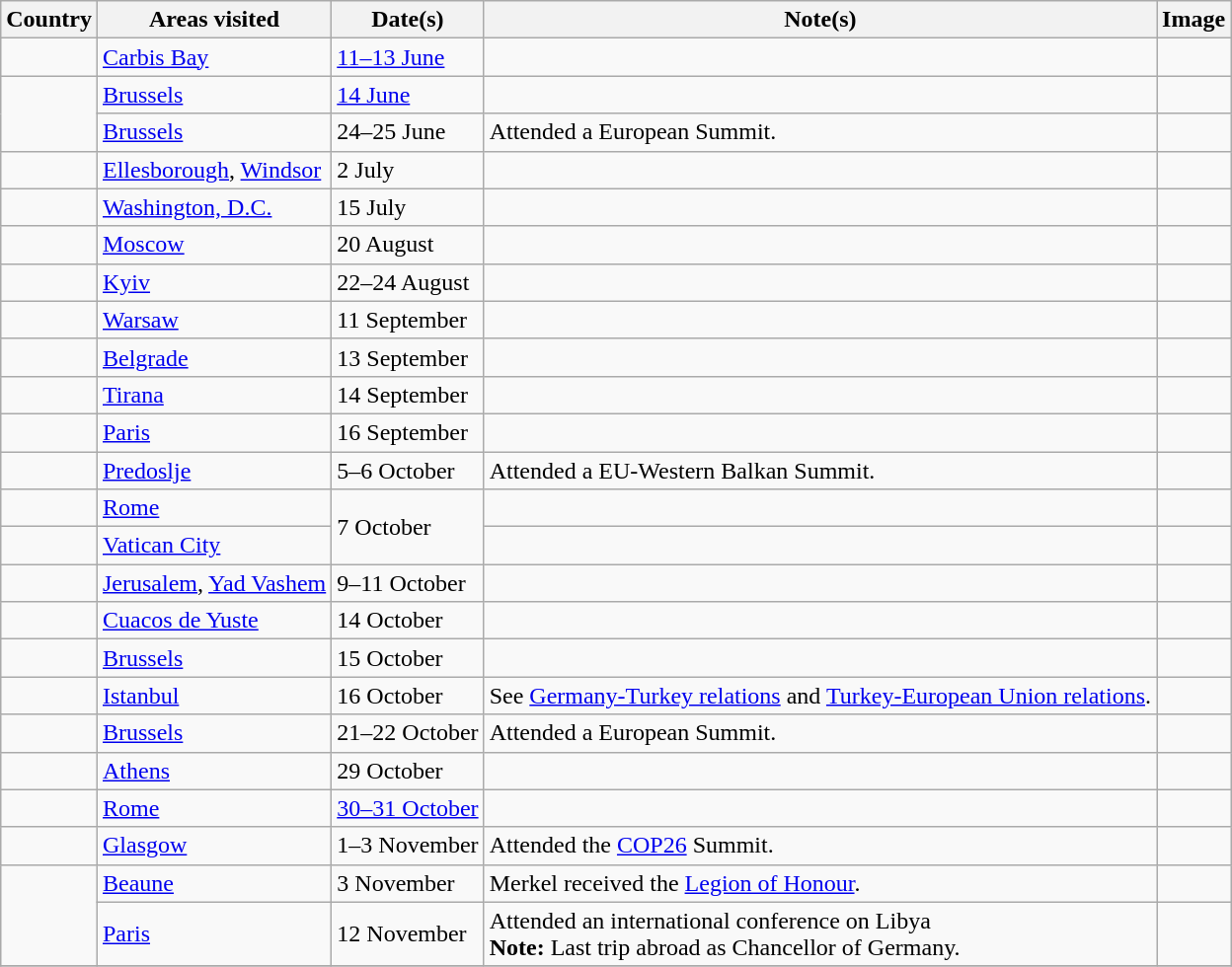<table class="wikitable">
<tr>
<th scope=col>Country</th>
<th scope=col>Areas visited</th>
<th scope=col>Date(s)</th>
<th scope=col>Note(s)</th>
<th scope=col>Image</th>
</tr>
<tr>
<td></td>
<td><a href='#'>Carbis Bay</a></td>
<td><a href='#'>11–13 June</a></td>
<td></td>
<td></td>
</tr>
<tr>
<td rowspan="2"></td>
<td><a href='#'>Brussels</a></td>
<td><a href='#'>14 June</a></td>
<td></td>
<td></td>
</tr>
<tr>
<td><a href='#'>Brussels</a></td>
<td>24–25 June</td>
<td>Attended a European Summit.</td>
<td></td>
</tr>
<tr>
<td></td>
<td><a href='#'>Ellesborough</a>, <a href='#'>Windsor</a></td>
<td>2 July</td>
<td></td>
<td></td>
</tr>
<tr>
<td></td>
<td><a href='#'>Washington, D.C.</a></td>
<td>15 July</td>
<td></td>
<td></td>
</tr>
<tr>
<td></td>
<td><a href='#'>Moscow</a></td>
<td>20 August</td>
<td></td>
<td></td>
</tr>
<tr>
<td></td>
<td><a href='#'>Kyiv</a></td>
<td>22–24 August</td>
<td></td>
<td></td>
</tr>
<tr>
<td></td>
<td><a href='#'>Warsaw</a></td>
<td>11 September</td>
<td></td>
<td></td>
</tr>
<tr>
<td></td>
<td><a href='#'>Belgrade</a></td>
<td>13 September</td>
<td></td>
<td></td>
</tr>
<tr>
<td></td>
<td><a href='#'>Tirana</a></td>
<td>14 September</td>
<td></td>
<td></td>
</tr>
<tr>
<td></td>
<td><a href='#'>Paris</a></td>
<td>16 September</td>
<td></td>
<td></td>
</tr>
<tr>
<td></td>
<td><a href='#'>Predoslje</a></td>
<td>5–6 October</td>
<td>Attended a EU-Western Balkan Summit.</td>
<td></td>
</tr>
<tr>
<td></td>
<td><a href='#'>Rome</a></td>
<td rowspan="2">7 October</td>
<td></td>
<td></td>
</tr>
<tr>
<td></td>
<td><a href='#'>Vatican City</a></td>
<td></td>
<td></td>
</tr>
<tr>
<td></td>
<td><a href='#'>Jerusalem</a>, <a href='#'>Yad Vashem</a></td>
<td>9–11 October</td>
<td></td>
<td></td>
</tr>
<tr>
<td></td>
<td><a href='#'>Cuacos de Yuste</a></td>
<td>14 October</td>
<td></td>
<td></td>
</tr>
<tr>
<td></td>
<td><a href='#'>Brussels</a></td>
<td>15 October</td>
<td></td>
<td></td>
</tr>
<tr>
<td></td>
<td><a href='#'>Istanbul</a></td>
<td>16 October</td>
<td>See <a href='#'>Germany-Turkey relations</a> and <a href='#'>Turkey-European Union relations</a>.</td>
<td></td>
</tr>
<tr>
<td></td>
<td><a href='#'>Brussels</a></td>
<td>21–22 October</td>
<td>Attended a European Summit.</td>
<td></td>
</tr>
<tr>
<td></td>
<td><a href='#'>Athens</a></td>
<td>29 October</td>
<td></td>
<td></td>
</tr>
<tr>
<td></td>
<td><a href='#'>Rome</a></td>
<td><a href='#'>30–31 October</a></td>
<td></td>
<td></td>
</tr>
<tr>
<td></td>
<td><a href='#'>Glasgow</a></td>
<td>1–3 November</td>
<td>Attended the <a href='#'>COP26</a> Summit.</td>
<td></td>
</tr>
<tr>
<td rowspan="2"></td>
<td><a href='#'>Beaune</a></td>
<td>3 November</td>
<td>Merkel received the <a href='#'>Legion of Honour</a>.</td>
<td></td>
</tr>
<tr>
<td><a href='#'>Paris</a></td>
<td>12 November</td>
<td>Attended an international conference on Libya<br><strong>Note:</strong> Last trip abroad as Chancellor of Germany.</td>
<td></td>
</tr>
<tr>
</tr>
</table>
